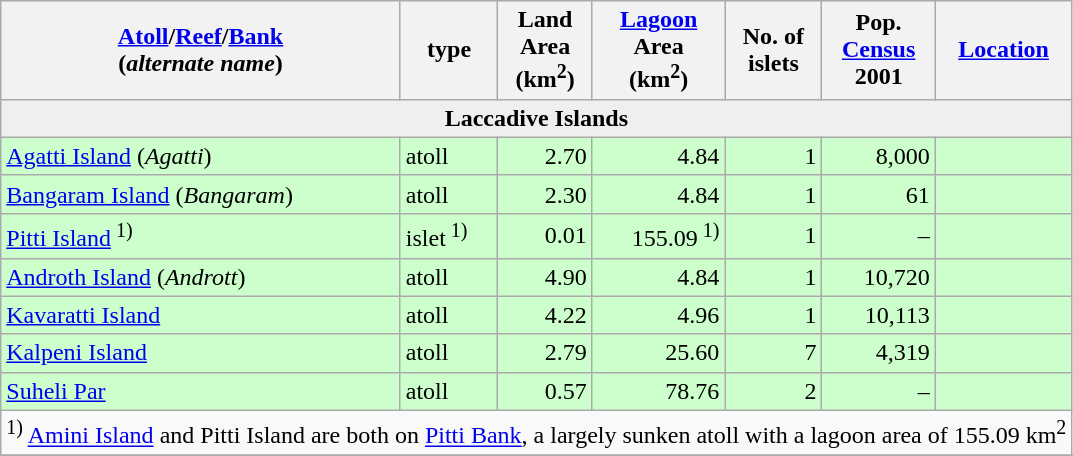<table class="wikitable">
<tr>
<th><a href='#'>Atoll</a>/<a href='#'>Reef</a>/<a href='#'>Bank</a><br>(<em>alternate name</em>)</th>
<th>type</th>
<th>Land<br>Area<br>(km<sup>2</sup>)</th>
<th><a href='#'>Lagoon</a><br>Area<br>(km<sup>2</sup>)</th>
<th>No. of<br>islets</th>
<th>Pop.<br><a href='#'>Census</a><br>2001</th>
<th><a href='#'>Location</a></th>
</tr>
<tr>
<td colspan="9"  style="text-align:center; background:#efefef;"><strong>Laccadive Islands</strong></td>
</tr>
<tr style="background: #CFC;">
<td><a href='#'>Agatti Island</a> (<em>Agatti</em>)</td>
<td>atoll</td>
<td align=right>2.70</td>
<td align=right>4.84</td>
<td align=right>1</td>
<td align=right>8,000</td>
<td></td>
</tr>
<tr style="background: #CFC;">
<td><a href='#'>Bangaram Island</a> (<em>Bangaram</em>)</td>
<td>atoll</td>
<td align=right>2.30</td>
<td align=right>4.84</td>
<td align=right>1</td>
<td align=right>61</td>
<td></td>
</tr>
<tr style="background: #CFC;">
<td><a href='#'>Pitti Island</a><sup> 1)</sup></td>
<td>islet<sup> 1)</sup></td>
<td align=right>0.01</td>
<td align=right>155.09<sup> 1)</sup></td>
<td align=right>1</td>
<td align=right>–</td>
<td></td>
</tr>
<tr style="background: #CFC;">
<td><a href='#'>Androth Island</a> (<em>Andrott</em>)</td>
<td>atoll</td>
<td align=right>4.90</td>
<td align=right>4.84</td>
<td align=right>1</td>
<td align=right>10,720</td>
<td></td>
</tr>
<tr style="background: #CFC;">
<td><a href='#'>Kavaratti Island</a></td>
<td>atoll</td>
<td align=right>4.22</td>
<td align=right>4.96</td>
<td align=right>1</td>
<td align=right>10,113</td>
<td></td>
</tr>
<tr style="background: #CFC;">
<td><a href='#'>Kalpeni Island</a></td>
<td>atoll</td>
<td align=right>2.79</td>
<td align=right>25.60</td>
<td align=right>7</td>
<td align=right>4,319</td>
<td></td>
</tr>
<tr style="background: #CFC;">
<td><a href='#'>Suheli Par</a></td>
<td>atoll</td>
<td align=right>0.57</td>
<td align=right>78.76</td>
<td align=right>2</td>
<td align=right>–</td>
<td></td>
</tr>
<tr>
<td colspan="7"><sup>1)</sup> <a href='#'>Amini Island</a> and Pitti Island are both on <a href='#'>Pitti Bank</a>, a largely sunken atoll with a lagoon area of 155.09 km<sup>2</sup></td>
</tr>
<tr>
</tr>
</table>
